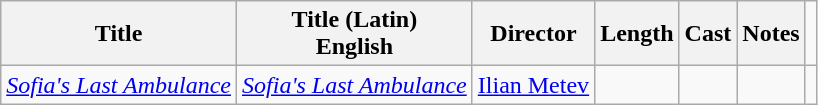<table class="wikitable">
<tr>
<th>Title</th>
<th>Title (Latin)<br>English</th>
<th>Director</th>
<th>Length</th>
<th>Cast</th>
<th>Notes</th>
</tr>
<tr>
<td><a href='#'><em>Sofia's Last Ambulance</em></a></td>
<td><a href='#'><em>Sofia's Last Ambulance</em></a></td>
<td><a href='#'>Ilian Metev</a></td>
<td></td>
<td></td>
<td></td>
<td></td>
</tr>
</table>
